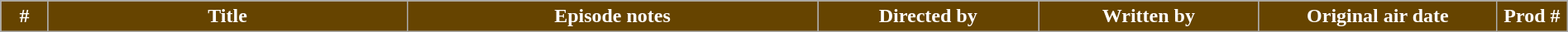<table class="wikitable plainrowheaders" style="width:100%; margin:auto; background:#FFFFFF;">
<tr style="color:white">
<th style="background-color:#640;" width="20">#</th>
<th style="background-color:#640;" width="200">Title</th>
<th style="background-color:#640;" width="230">Episode notes</th>
<th style="background-color:#640;" width="120">Directed by</th>
<th style="background-color:#640;" width="120">Written by</th>
<th style="background-color:#640;" width="130">Original air date</th>
<th style="background-color:#640;" width="20">Prod #<br>









































































 





























</th>
</tr>
</table>
